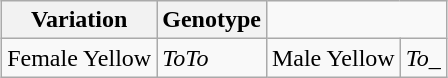<table class="wikitable" style="margin:1em auto;">
<tr>
<th>Variation</th>
<th>Genotype</th>
</tr>
<tr>
<td>Female Yellow</td>
<td><em>ToTo</em></td>
<td>Male Yellow</td>
<td><em>To_</em></td>
</tr>
</table>
